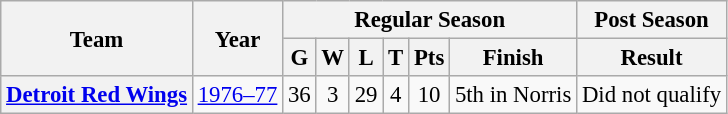<table class="wikitable" style="font-size: 95%; text-align:center;">
<tr>
<th rowspan="2">Team</th>
<th rowspan="2">Year</th>
<th colspan="6">Regular Season</th>
<th colspan="1">Post Season</th>
</tr>
<tr>
<th>G</th>
<th>W</th>
<th>L</th>
<th>T</th>
<th>Pts</th>
<th>Finish</th>
<th>Result</th>
</tr>
<tr>
<th><a href='#'>Detroit Red Wings</a></th>
<td><a href='#'>1976–77</a></td>
<td>36</td>
<td>3</td>
<td>29</td>
<td>4</td>
<td>10</td>
<td>5th in Norris</td>
<td>Did not qualify</td>
</tr>
</table>
